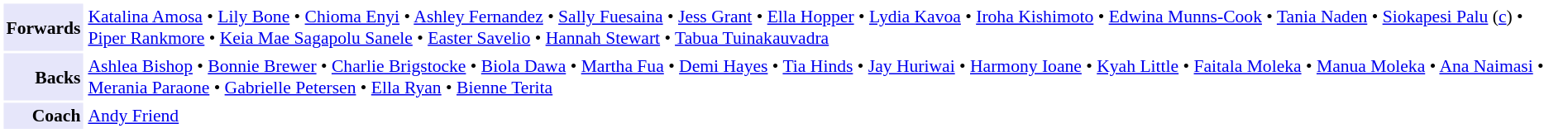<table cellpadding="2" style="border: 1px solid white; font-size:90%;">
<tr>
<td style="text-align:right;" bgcolor="lavender"><strong>Forwards</strong></td>
<td style="text-align:left;"><a href='#'>Katalina Amosa</a> • <a href='#'>Lily Bone</a> • <a href='#'>Chioma Enyi</a> • <a href='#'>Ashley Fernandez</a> • <a href='#'>Sally Fuesaina</a> • <a href='#'>Jess Grant</a> • <a href='#'>Ella Hopper</a> • <a href='#'>Lydia Kavoa</a> • <a href='#'>Iroha Kishimoto</a> • <a href='#'>Edwina Munns-Cook</a> • <a href='#'>Tania Naden</a> • <a href='#'>Siokapesi Palu</a> (<a href='#'>c</a>) • <a href='#'>Piper Rankmore</a> • <a href='#'>Keia Mae Sagapolu Sanele</a> • <a href='#'>Easter Savelio</a> • <a href='#'>Hannah Stewart</a> • <a href='#'>Tabua Tuinakauvadra</a></td>
</tr>
<tr>
<td style="text-align:right;" bgcolor="lavender"><strong>Backs</strong></td>
<td style="text-align:left;"><a href='#'>Ashlea Bishop</a> • <a href='#'>Bonnie Brewer</a> • <a href='#'>Charlie Brigstocke</a> • <a href='#'>Biola Dawa</a> • <a href='#'>Martha Fua</a> • <a href='#'>Demi Hayes</a> • <a href='#'>Tia Hinds</a> • <a href='#'>Jay Huriwai</a> • <a href='#'>Harmony Ioane</a> • <a href='#'>Kyah Little</a> • <a href='#'>Faitala Moleka</a> • <a href='#'>Manua Moleka</a> • <a href='#'>Ana Naimasi</a> • <a href='#'>Merania Paraone</a> • <a href='#'>Gabrielle Petersen</a> • <a href='#'>Ella Ryan</a> • <a href='#'>Bienne Terita</a></td>
</tr>
<tr>
<td style="text-align:right;" bgcolor="lavender"><strong>Coach</strong></td>
<td style="text-align:left;"><a href='#'>Andy Friend</a></td>
</tr>
</table>
